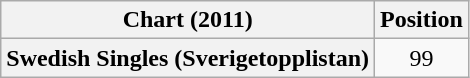<table class="wikitable plainrowheaders">
<tr>
<th scope="col">Chart (2011)</th>
<th scope="col">Position</th>
</tr>
<tr>
<th scope="row">Swedish Singles (Sverigetopplistan)</th>
<td style="text-align:center">99</td>
</tr>
</table>
